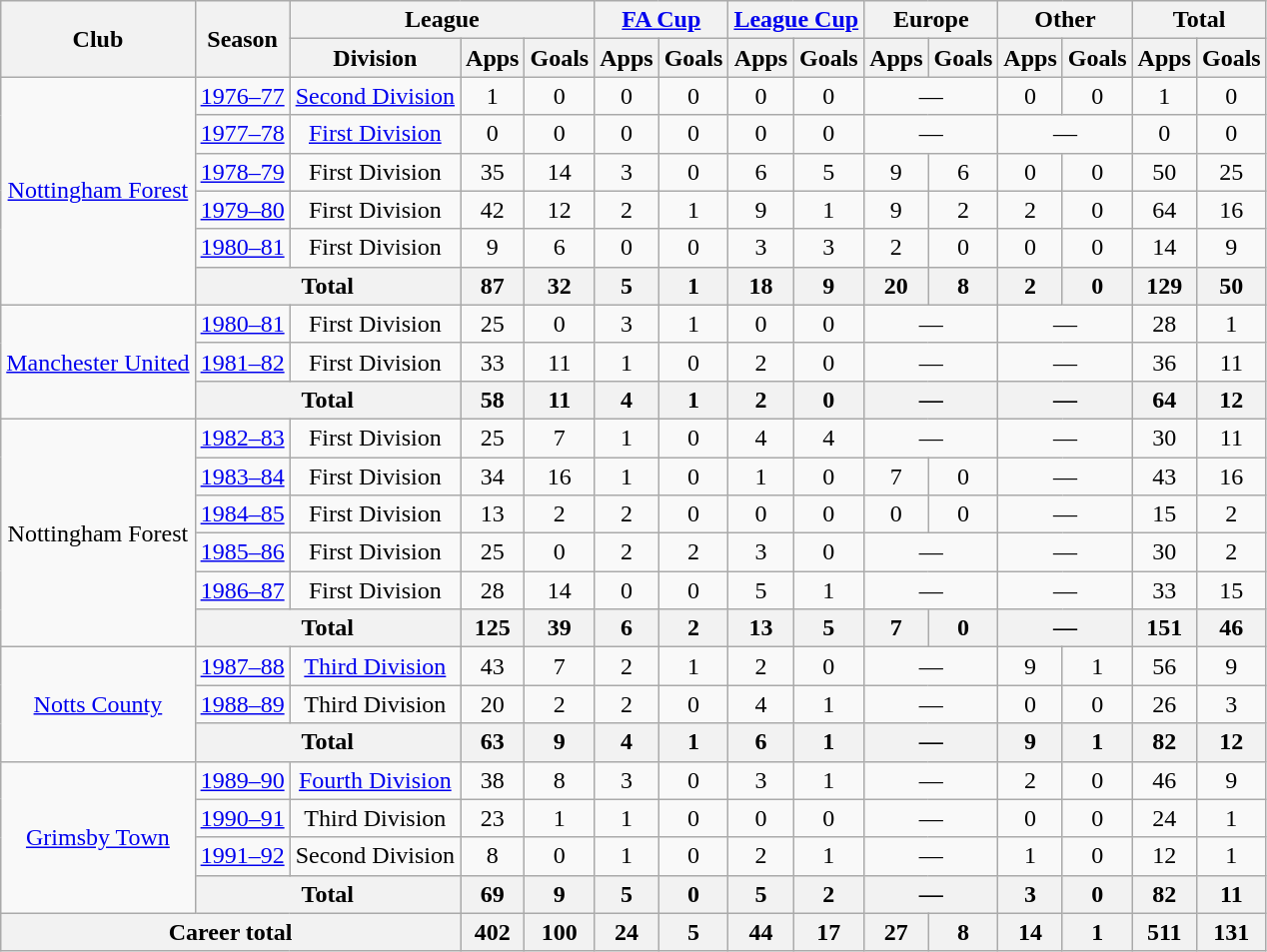<table class="wikitable" style="text-align:center">
<tr>
<th rowspan="2">Club</th>
<th rowspan="2">Season</th>
<th colspan="3">League</th>
<th colspan="2"><a href='#'>FA Cup</a></th>
<th colspan="2"><a href='#'>League Cup</a></th>
<th colspan="2">Europe</th>
<th colspan="2">Other</th>
<th colspan="2">Total</th>
</tr>
<tr>
<th>Division</th>
<th>Apps</th>
<th>Goals</th>
<th>Apps</th>
<th>Goals</th>
<th>Apps</th>
<th>Goals</th>
<th>Apps</th>
<th>Goals</th>
<th>Apps</th>
<th>Goals</th>
<th>Apps</th>
<th>Goals</th>
</tr>
<tr>
<td rowspan="6"><a href='#'>Nottingham Forest</a></td>
<td><a href='#'>1976–77</a></td>
<td><a href='#'>Second Division</a></td>
<td>1</td>
<td>0</td>
<td>0</td>
<td>0</td>
<td>0</td>
<td>0</td>
<td colspan="2">—</td>
<td>0</td>
<td>0</td>
<td>1</td>
<td>0</td>
</tr>
<tr>
<td><a href='#'>1977–78</a></td>
<td><a href='#'>First Division</a></td>
<td>0</td>
<td>0</td>
<td>0</td>
<td>0</td>
<td>0</td>
<td>0</td>
<td colspan="2">—</td>
<td colspan="2">—</td>
<td>0</td>
<td>0</td>
</tr>
<tr>
<td><a href='#'>1978–79</a></td>
<td>First Division</td>
<td>35</td>
<td>14</td>
<td>3</td>
<td>0</td>
<td>6</td>
<td>5</td>
<td>9</td>
<td>6</td>
<td>0</td>
<td>0</td>
<td>50</td>
<td>25</td>
</tr>
<tr>
<td><a href='#'>1979–80</a></td>
<td>First Division</td>
<td>42</td>
<td>12</td>
<td>2</td>
<td>1</td>
<td>9</td>
<td>1</td>
<td>9</td>
<td>2</td>
<td>2</td>
<td>0</td>
<td>64</td>
<td>16</td>
</tr>
<tr>
<td><a href='#'>1980–81</a></td>
<td>First Division</td>
<td>9</td>
<td>6</td>
<td>0</td>
<td>0</td>
<td>3</td>
<td>3</td>
<td>2</td>
<td>0</td>
<td>0</td>
<td>0</td>
<td>14</td>
<td>9</td>
</tr>
<tr>
<th colspan="2">Total</th>
<th>87</th>
<th>32</th>
<th>5</th>
<th>1</th>
<th>18</th>
<th>9</th>
<th>20</th>
<th>8</th>
<th>2</th>
<th>0</th>
<th>129</th>
<th>50</th>
</tr>
<tr>
<td rowspan="3"><a href='#'>Manchester United</a></td>
<td><a href='#'>1980–81</a></td>
<td>First Division</td>
<td>25</td>
<td>0</td>
<td>3</td>
<td>1</td>
<td>0</td>
<td>0</td>
<td colspan="2">—</td>
<td colspan="2">—</td>
<td>28</td>
<td>1</td>
</tr>
<tr>
<td><a href='#'>1981–82</a></td>
<td>First Division</td>
<td>33</td>
<td>11</td>
<td>1</td>
<td>0</td>
<td>2</td>
<td>0</td>
<td colspan="2">—</td>
<td colspan="2">—</td>
<td>36</td>
<td>11</td>
</tr>
<tr>
<th colspan="2">Total</th>
<th>58</th>
<th>11</th>
<th>4</th>
<th>1</th>
<th>2</th>
<th>0</th>
<th colspan="2">—</th>
<th colspan="2">—</th>
<th>64</th>
<th>12</th>
</tr>
<tr>
<td rowspan="6">Nottingham Forest</td>
<td><a href='#'>1982–83</a></td>
<td>First Division</td>
<td>25</td>
<td>7</td>
<td>1</td>
<td>0</td>
<td>4</td>
<td>4</td>
<td colspan="2">—</td>
<td colspan="2">—</td>
<td>30</td>
<td>11</td>
</tr>
<tr>
<td><a href='#'>1983–84</a></td>
<td>First Division</td>
<td>34</td>
<td>16</td>
<td>1</td>
<td>0</td>
<td>1</td>
<td>0</td>
<td>7</td>
<td>0</td>
<td colspan="2">—</td>
<td>43</td>
<td>16</td>
</tr>
<tr>
<td><a href='#'>1984–85</a></td>
<td>First Division</td>
<td>13</td>
<td>2</td>
<td>2</td>
<td>0</td>
<td>0</td>
<td>0</td>
<td>0</td>
<td>0</td>
<td colspan="2">—</td>
<td>15</td>
<td>2</td>
</tr>
<tr>
<td><a href='#'>1985–86</a></td>
<td>First Division</td>
<td>25</td>
<td>0</td>
<td>2</td>
<td>2</td>
<td>3</td>
<td>0</td>
<td colspan="2">—</td>
<td colspan="2">—</td>
<td>30</td>
<td>2</td>
</tr>
<tr>
<td><a href='#'>1986–87</a></td>
<td>First Division</td>
<td>28</td>
<td>14</td>
<td>0</td>
<td>0</td>
<td>5</td>
<td>1</td>
<td colspan="2">—</td>
<td colspan="2">—</td>
<td>33</td>
<td>15</td>
</tr>
<tr>
<th colspan="2">Total</th>
<th>125</th>
<th>39</th>
<th>6</th>
<th>2</th>
<th>13</th>
<th>5</th>
<th>7</th>
<th>0</th>
<th colspan="2">—</th>
<th>151</th>
<th>46</th>
</tr>
<tr>
<td rowspan="3"><a href='#'>Notts County</a></td>
<td><a href='#'>1987–88</a></td>
<td><a href='#'>Third Division</a></td>
<td>43</td>
<td>7</td>
<td>2</td>
<td>1</td>
<td>2</td>
<td>0</td>
<td colspan="2">—</td>
<td>9</td>
<td>1</td>
<td>56</td>
<td>9</td>
</tr>
<tr>
<td><a href='#'>1988–89</a></td>
<td>Third Division</td>
<td>20</td>
<td>2</td>
<td>2</td>
<td>0</td>
<td>4</td>
<td>1</td>
<td colspan="2">—</td>
<td>0</td>
<td>0</td>
<td>26</td>
<td>3</td>
</tr>
<tr>
<th colspan="2">Total</th>
<th>63</th>
<th>9</th>
<th>4</th>
<th>1</th>
<th>6</th>
<th>1</th>
<th colspan="2">—</th>
<th>9</th>
<th>1</th>
<th>82</th>
<th>12</th>
</tr>
<tr>
<td rowspan="4"><a href='#'>Grimsby Town</a></td>
<td><a href='#'>1989–90</a></td>
<td><a href='#'>Fourth Division</a></td>
<td>38</td>
<td>8</td>
<td>3</td>
<td>0</td>
<td>3</td>
<td>1</td>
<td colspan="2">—</td>
<td>2</td>
<td>0</td>
<td>46</td>
<td>9</td>
</tr>
<tr>
<td><a href='#'>1990–91</a></td>
<td>Third Division</td>
<td>23</td>
<td>1</td>
<td>1</td>
<td>0</td>
<td>0</td>
<td>0</td>
<td colspan="2">—</td>
<td>0</td>
<td>0</td>
<td>24</td>
<td>1</td>
</tr>
<tr>
<td><a href='#'>1991–92</a></td>
<td>Second Division</td>
<td>8</td>
<td>0</td>
<td>1</td>
<td>0</td>
<td>2</td>
<td>1</td>
<td colspan="2">—</td>
<td>1</td>
<td>0</td>
<td>12</td>
<td>1</td>
</tr>
<tr>
<th colspan="2">Total</th>
<th>69</th>
<th>9</th>
<th>5</th>
<th>0</th>
<th>5</th>
<th>2</th>
<th colspan="2">—</th>
<th>3</th>
<th>0</th>
<th>82</th>
<th>11</th>
</tr>
<tr>
<th colspan="3">Career total</th>
<th>402</th>
<th>100</th>
<th>24</th>
<th>5</th>
<th>44</th>
<th>17</th>
<th>27</th>
<th>8</th>
<th>14</th>
<th>1</th>
<th>511</th>
<th>131</th>
</tr>
</table>
